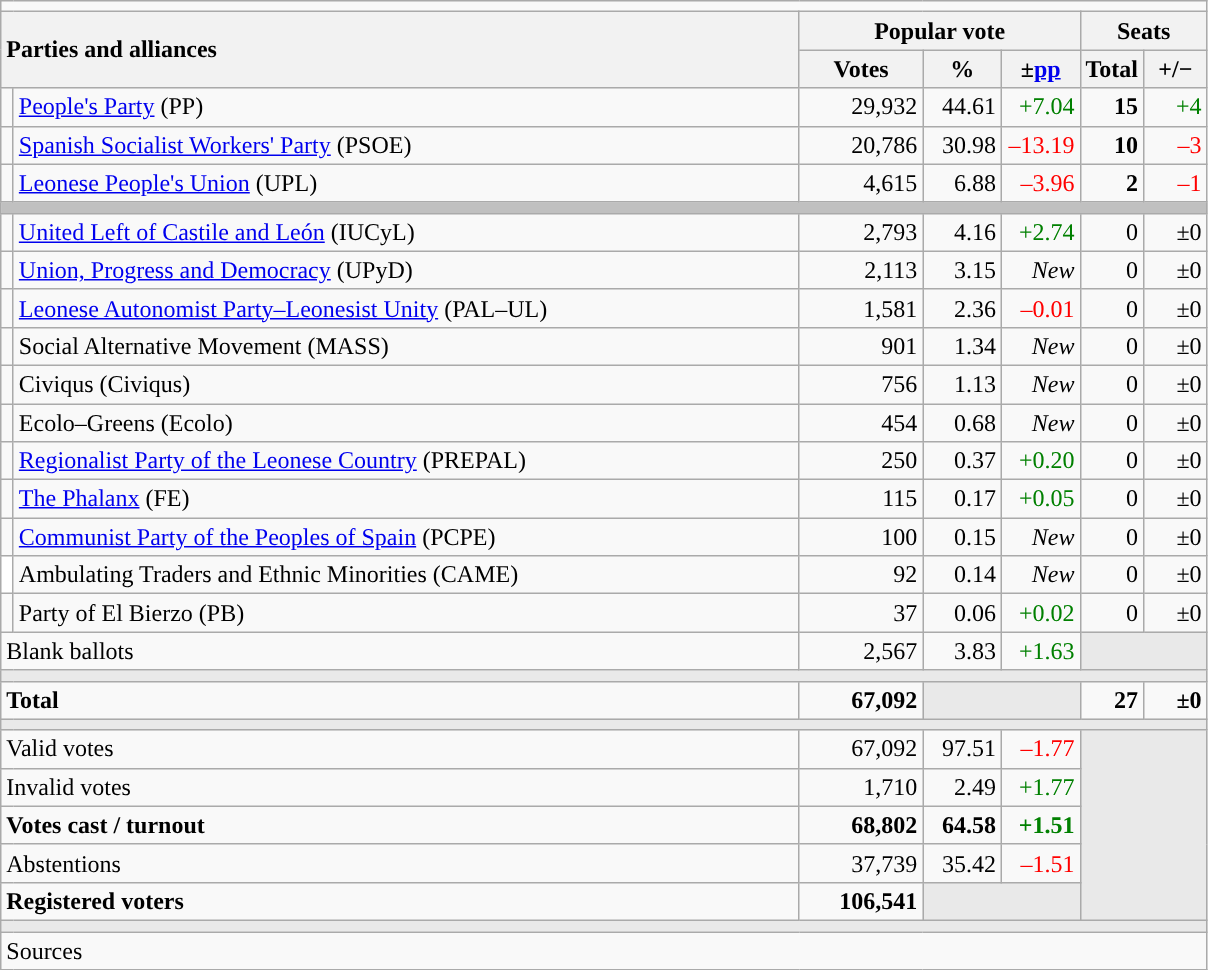<table class="wikitable" style="text-align:right;">
<tr>
<td colspan="7"></td>
</tr>
<tr>
<th style="text-align:left;" rowspan="2" colspan="2" width="525">Parties and alliances</th>
<th colspan="3">Popular vote</th>
<th colspan="2">Seats</th>
</tr>
<tr>
<th width="75">Votes</th>
<th width="45">%</th>
<th width="45">±<a href='#'>pp</a></th>
<th width="35">Total</th>
<th width="35">+/−</th>
</tr>
<tr>
<td width="1" style="color:inherit;background:"></td>
<td align="left"><a href='#'>People's Party</a> (PP)</td>
<td>29,932</td>
<td>44.61</td>
<td style="color:green;">+7.04</td>
<td><strong>15</strong></td>
<td style="color:green;">+4</td>
</tr>
<tr>
<td style="color:inherit;background:"></td>
<td align="left"><a href='#'>Spanish Socialist Workers' Party</a> (PSOE)</td>
<td>20,786</td>
<td>30.98</td>
<td style="color:red;">–13.19</td>
<td><strong>10</strong></td>
<td style="color:red;">–3</td>
</tr>
<tr>
<td style="color:inherit;background:"></td>
<td align="left"><a href='#'>Leonese People's Union</a> (UPL)</td>
<td>4,615</td>
<td>6.88</td>
<td style="color:red;">–3.96</td>
<td><strong>2</strong></td>
<td style="color:red;">–1</td>
</tr>
<tr>
<td colspan="7" bgcolor="#C0C0C0"></td>
</tr>
<tr>
<td style="color:inherit;background:"></td>
<td align="left"><a href='#'>United Left of Castile and León</a> (IUCyL)</td>
<td>2,793</td>
<td>4.16</td>
<td style="color:green;">+2.74</td>
<td>0</td>
<td>±0</td>
</tr>
<tr>
<td style="color:inherit;background:"></td>
<td align="left"><a href='#'>Union, Progress and Democracy</a> (UPyD)</td>
<td>2,113</td>
<td>3.15</td>
<td><em>New</em></td>
<td>0</td>
<td>±0</td>
</tr>
<tr>
<td style="color:inherit;background:"></td>
<td align="left"><a href='#'>Leonese Autonomist Party–Leonesist Unity</a> (PAL–UL)</td>
<td>1,581</td>
<td>2.36</td>
<td style="color:red;">–0.01</td>
<td>0</td>
<td>±0</td>
</tr>
<tr>
<td style="color:inherit;background:"></td>
<td align="left">Social Alternative Movement (MASS)</td>
<td>901</td>
<td>1.34</td>
<td><em>New</em></td>
<td>0</td>
<td>±0</td>
</tr>
<tr>
<td style="color:inherit;background:"></td>
<td align="left">Civiqus (Civiqus)</td>
<td>756</td>
<td>1.13</td>
<td><em>New</em></td>
<td>0</td>
<td>±0</td>
</tr>
<tr>
<td style="color:inherit;background:"></td>
<td align="left">Ecolo–Greens (Ecolo)</td>
<td>454</td>
<td>0.68</td>
<td><em>New</em></td>
<td>0</td>
<td>±0</td>
</tr>
<tr>
<td style="color:inherit;background:"></td>
<td align="left"><a href='#'>Regionalist Party of the Leonese Country</a> (PREPAL)</td>
<td>250</td>
<td>0.37</td>
<td style="color:green;">+0.20</td>
<td>0</td>
<td>±0</td>
</tr>
<tr>
<td style="color:inherit;background:"></td>
<td align="left"><a href='#'>The Phalanx</a> (FE)</td>
<td>115</td>
<td>0.17</td>
<td style="color:green;">+0.05</td>
<td>0</td>
<td>±0</td>
</tr>
<tr>
<td style="color:inherit;background:"></td>
<td align="left"><a href='#'>Communist Party of the Peoples of Spain</a> (PCPE)</td>
<td>100</td>
<td>0.15</td>
<td><em>New</em></td>
<td>0</td>
<td>±0</td>
</tr>
<tr>
<td bgcolor="white"></td>
<td align="left">Ambulating Traders and Ethnic Minorities (CAME)</td>
<td>92</td>
<td>0.14</td>
<td><em>New</em></td>
<td>0</td>
<td>±0</td>
</tr>
<tr>
<td style="color:inherit;background:"></td>
<td align="left">Party of El Bierzo (PB)</td>
<td>37</td>
<td>0.06</td>
<td style="color:green;">+0.02</td>
<td>0</td>
<td>±0</td>
</tr>
<tr>
<td align="left" colspan="2">Blank ballots</td>
<td>2,567</td>
<td>3.83</td>
<td style="color:green;">+1.63</td>
<td bgcolor="#E9E9E9" colspan="2"></td>
</tr>
<tr>
<td colspan="7" bgcolor="#E9E9E9"></td>
</tr>
<tr style="font-weight:bold;">
<td align="left" colspan="2">Total</td>
<td>67,092</td>
<td bgcolor="#E9E9E9" colspan="2"></td>
<td>27</td>
<td>±0</td>
</tr>
<tr>
<td colspan="7" bgcolor="#E9E9E9"></td>
</tr>
<tr>
<td align="left" colspan="2">Valid votes</td>
<td>67,092</td>
<td>97.51</td>
<td style="color:red;">–1.77</td>
<td bgcolor="#E9E9E9" colspan="2" rowspan="5"></td>
</tr>
<tr>
<td align="left" colspan="2">Invalid votes</td>
<td>1,710</td>
<td>2.49</td>
<td style="color:green;">+1.77</td>
</tr>
<tr style="font-weight:bold;">
<td align="left" colspan="2">Votes cast / turnout</td>
<td>68,802</td>
<td>64.58</td>
<td style="color:green;">+1.51</td>
</tr>
<tr>
<td align="left" colspan="2">Abstentions</td>
<td>37,739</td>
<td>35.42</td>
<td style="color:red;">–1.51</td>
</tr>
<tr style="font-weight:bold;">
<td align="left" colspan="2">Registered voters</td>
<td>106,541</td>
<td bgcolor="#E9E9E9" colspan="2"></td>
</tr>
<tr>
<td colspan="7" bgcolor="#E9E9E9"></td>
</tr>
<tr>
<td align="left" colspan="7">Sources</td>
</tr>
</table>
